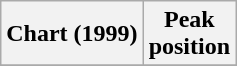<table class="wikitable plainrowheaders" style="text-align:center">
<tr>
<th>Chart (1999)</th>
<th>Peak<br>position</th>
</tr>
<tr>
</tr>
</table>
